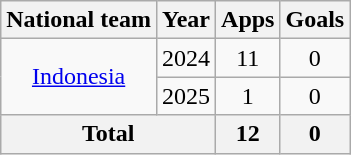<table class="wikitable" style="text-align:center">
<tr>
<th>National team</th>
<th>Year</th>
<th>Apps</th>
<th>Goals</th>
</tr>
<tr>
<td rowspan="2"><a href='#'>Indonesia</a></td>
<td>2024</td>
<td>11</td>
<td>0</td>
</tr>
<tr>
<td>2025</td>
<td>1</td>
<td>0</td>
</tr>
<tr>
<th colspan="2">Total</th>
<th>12</th>
<th>0</th>
</tr>
</table>
